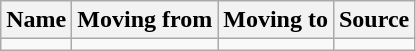<table class="wikitable sortable">
<tr>
<th>Name</th>
<th>Moving from</th>
<th>Moving to</th>
<th>Source</th>
</tr>
<tr>
<td></td>
<td></td>
<td></td>
<td></td>
</tr>
</table>
